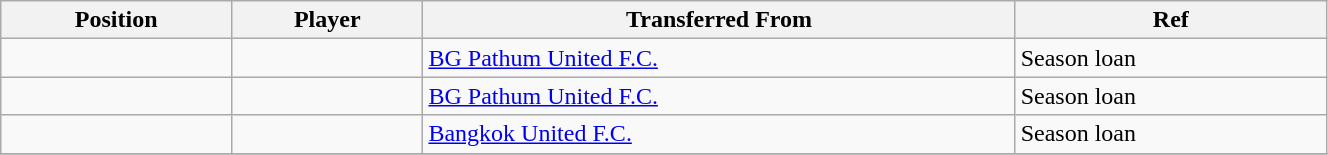<table class="wikitable sortable" style="width:70%; text-align:center; font-size:100%; text-align:left;">
<tr>
<th>Position</th>
<th>Player</th>
<th>Transferred From</th>
<th>Ref</th>
</tr>
<tr>
<td></td>
<td></td>
<td> <a href='#'>BG Pathum United F.C.</a></td>
<td>Season loan </td>
</tr>
<tr>
<td></td>
<td></td>
<td> <a href='#'>BG Pathum United F.C.</a></td>
<td>Season loan </td>
</tr>
<tr>
<td></td>
<td></td>
<td> <a href='#'>Bangkok United F.C.</a></td>
<td>Season loan </td>
</tr>
<tr>
</tr>
</table>
